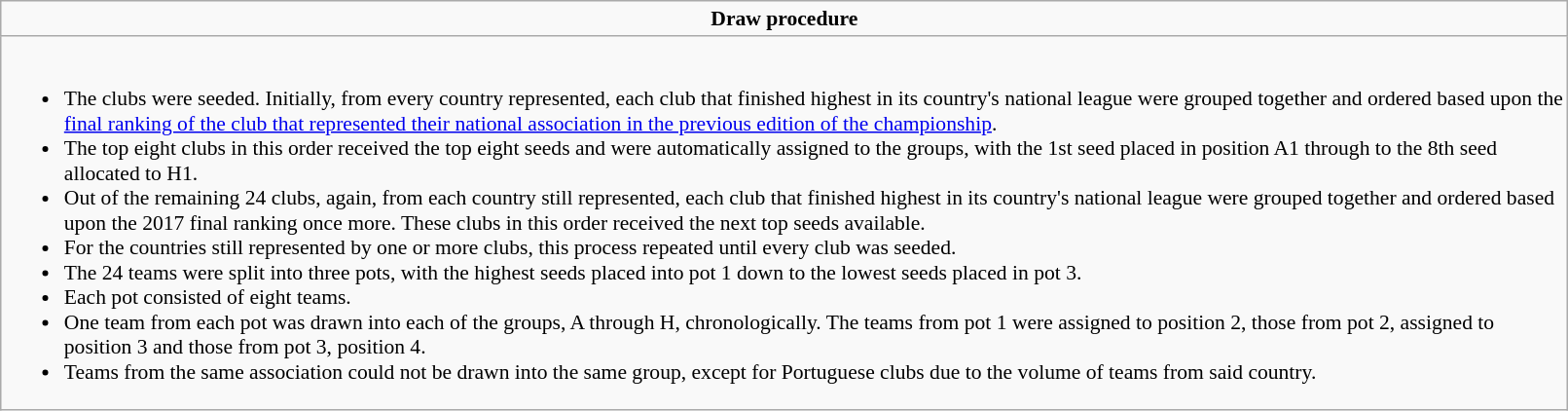<table class="wikitable mw-collapsible mw-collapsed" style="font-size: 90%" width=85%>
<tr>
<td colspan=4 style="text-align:center;"><strong>Draw procedure</strong></td>
</tr>
<tr>
<td><br><ul><li>The clubs were seeded. Initially, from every country represented, each club that finished highest in its country's national league were grouped together and ordered based upon the <a href='#'>final ranking of the club that represented their national association in the previous edition of the championship</a>.</li><li>The top eight clubs in this order received the top eight seeds and were automatically assigned to the groups, with the 1st seed placed in position A1 through to the 8th seed allocated to H1.</li><li>Out of the remaining 24 clubs, again, from each country still represented, each club that finished highest in its country's national league were grouped together and ordered based upon the 2017 final ranking once more. These clubs in this order received the next top seeds available.</li><li>For the countries still represented by one or more clubs, this process repeated until every club was seeded.</li><li>The 24 teams were split into three pots, with the highest seeds placed into pot 1 down to the lowest seeds placed in pot 3.</li><li>Each pot consisted of eight teams.</li><li>One team from each pot was drawn into each of the groups, A through H, chronologically. The teams from pot 1 were assigned to position 2, those from pot 2, assigned to position 3 and those from pot 3, position 4.</li><li>Teams from the same association could not be drawn into the same group, except for Portuguese clubs due to the volume of teams from said country.</li></ul></td>
</tr>
</table>
